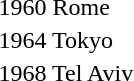<table>
<tr>
<td>1960 Rome <br></td>
<td></td>
<td></td>
<td></td>
</tr>
<tr>
<td>1964 Tokyo <br></td>
<td></td>
<td></td>
<td></td>
</tr>
<tr>
<td>1968 Tel Aviv <br></td>
<td></td>
<td></td>
<td></td>
</tr>
</table>
